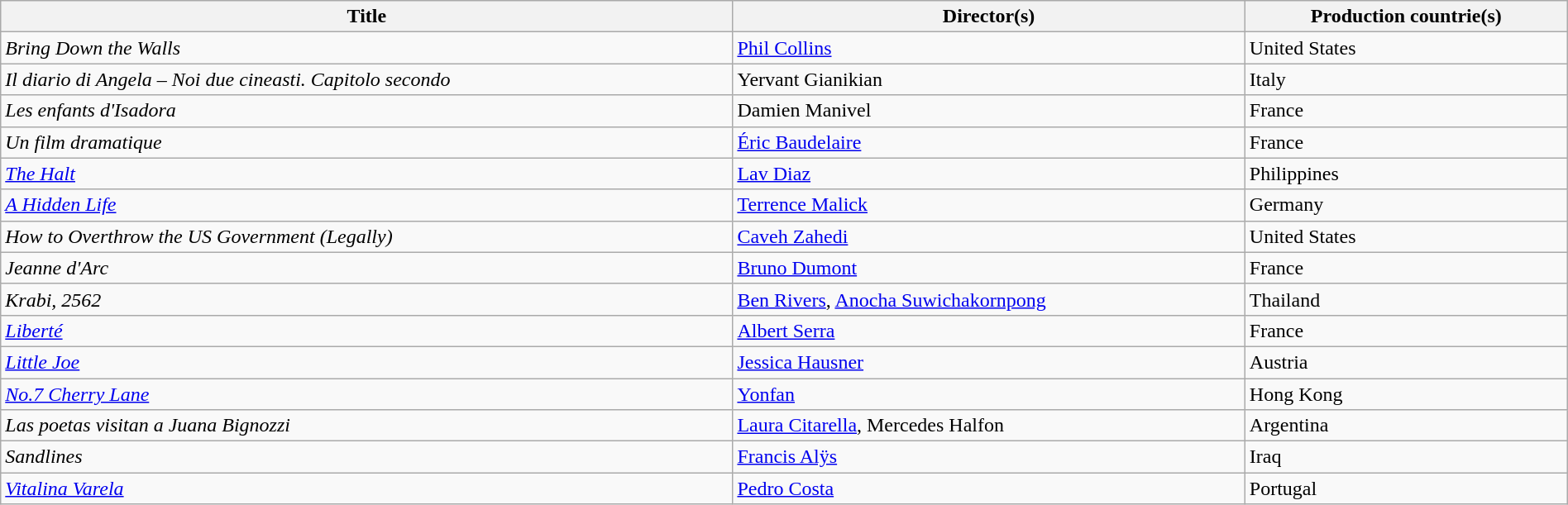<table class="sortable wikitable" style="width:100%; margin-bottom:4px" cellpadding="5">
<tr>
<th scope="col">Title</th>
<th scope="col">Director(s)</th>
<th scope="col">Production countrie(s)</th>
</tr>
<tr>
<td><em>Bring Down the Walls</em></td>
<td><a href='#'>Phil Collins</a></td>
<td>United States</td>
</tr>
<tr>
<td><em>Il diario di Angela – Noi due cineasti. Capitolo secondo</em></td>
<td>Yervant Gianikian</td>
<td>Italy</td>
</tr>
<tr>
<td><em>Les enfants d'Isadora</em></td>
<td>Damien Manivel</td>
<td>France</td>
</tr>
<tr>
<td><em>Un film dramatique</em></td>
<td><a href='#'>Éric Baudelaire</a></td>
<td>France</td>
</tr>
<tr>
<td><em><a href='#'>The Halt</a></em></td>
<td><a href='#'>Lav Diaz</a></td>
<td>Philippines</td>
</tr>
<tr>
<td><em><a href='#'>A Hidden Life</a></em></td>
<td><a href='#'>Terrence Malick</a></td>
<td>Germany</td>
</tr>
<tr>
<td><em>How to Overthrow the US Government (Legally)</em></td>
<td><a href='#'>Caveh Zahedi</a></td>
<td>United States</td>
</tr>
<tr>
<td><em>Jeanne d'Arc</em></td>
<td><a href='#'>Bruno Dumont</a></td>
<td>France</td>
</tr>
<tr>
<td><em>Krabi, 2562</em></td>
<td><a href='#'>Ben Rivers</a>, <a href='#'>Anocha Suwichakornpong</a></td>
<td>Thailand</td>
</tr>
<tr>
<td><em><a href='#'>Liberté</a></em></td>
<td><a href='#'>Albert Serra</a></td>
<td>France</td>
</tr>
<tr>
<td><em><a href='#'>Little Joe</a></em></td>
<td><a href='#'>Jessica Hausner</a></td>
<td>Austria</td>
</tr>
<tr>
<td><em><a href='#'>No.7 Cherry Lane</a></em></td>
<td><a href='#'>Yonfan</a></td>
<td>Hong Kong</td>
</tr>
<tr>
<td><em>Las poetas visitan a Juana Bignozzi</em></td>
<td><a href='#'>Laura Citarella</a>, Mercedes Halfon</td>
<td>Argentina</td>
</tr>
<tr>
<td><em>Sandlines</em></td>
<td><a href='#'>Francis Alÿs</a></td>
<td>Iraq</td>
</tr>
<tr>
<td><em><a href='#'>Vitalina Varela</a></em></td>
<td><a href='#'>Pedro Costa</a></td>
<td>Portugal</td>
</tr>
</table>
